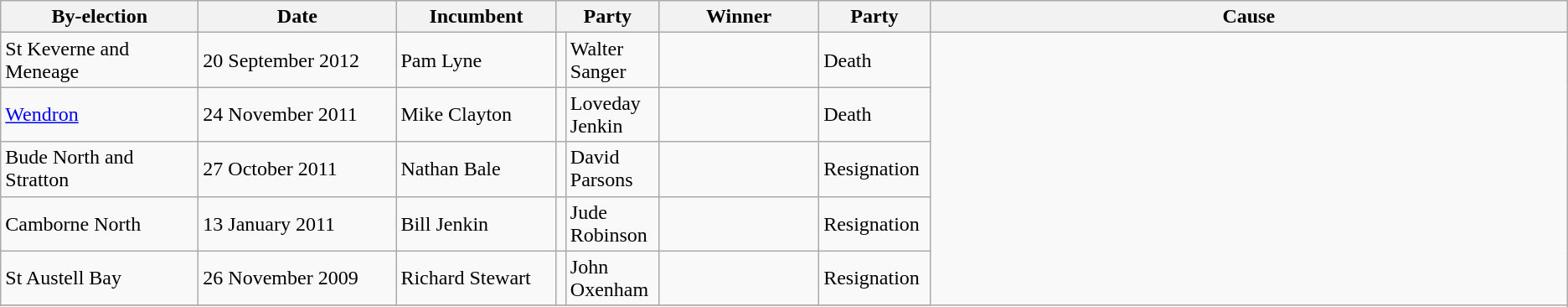<table class="wikitable">
<tr>
<th ! scope="col" style="width: 150px;">By-election</th>
<th ! scope="col" style="width: 150px;">Date</th>
<th ! scope="col" style="width: 120px;">Incumbent</th>
<th ! scope="col" style="width: 173px;" colspan=2>Party</th>
<th ! scope="col" style="width: 120px;">Winner</th>
<th ! scope="col" style="width: 173px;" colspan=2>Party</th>
<th ! scope="col" style="width: 500px;">Cause</th>
</tr>
<tr>
<td>St Keverne and Meneage</td>
<td>20 September 2012</td>
<td>Pam Lyne</td>
<td></td>
<td>Walter Sanger</td>
<td></td>
<td>Death</td>
</tr>
<tr>
<td><a href='#'>Wendron</a></td>
<td>24 November 2011</td>
<td>Mike Clayton</td>
<td></td>
<td>Loveday Jenkin</td>
<td></td>
<td>Death</td>
</tr>
<tr>
<td>Bude North and Stratton</td>
<td>27 October 2011</td>
<td>Nathan Bale</td>
<td></td>
<td>David Parsons</td>
<td></td>
<td>Resignation</td>
</tr>
<tr>
<td>Camborne North</td>
<td>13 January 2011</td>
<td>Bill Jenkin</td>
<td></td>
<td>Jude Robinson</td>
<td></td>
<td>Resignation</td>
</tr>
<tr>
<td>St Austell Bay</td>
<td>26 November 2009</td>
<td>Richard Stewart</td>
<td></td>
<td>John Oxenham</td>
<td></td>
<td>Resignation</td>
</tr>
<tr>
</tr>
</table>
